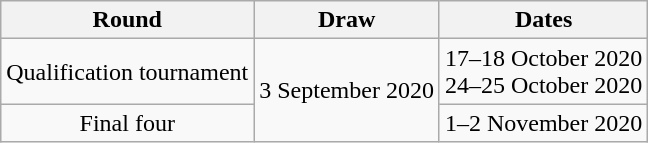<table class="wikitable" style="text-align:center;">
<tr>
<th>Round</th>
<th>Draw</th>
<th>Dates</th>
</tr>
<tr>
<td>Qualification tournament</td>
<td rowspan=2>3 September 2020</td>
<td>17–18 October 2020<br>24–25 October 2020</td>
</tr>
<tr>
<td>Final four</td>
<td>1–2 November 2020</td>
</tr>
</table>
